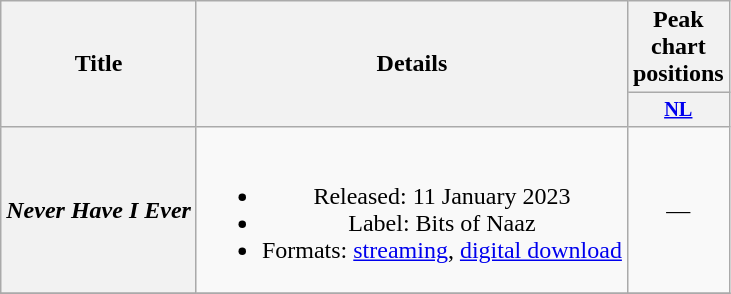<table class="wikitable plainrowheaders" style="text-align:center;" border="1">
<tr>
<th scope="col" rowspan="2">Title</th>
<th scope="col" rowspan="2">Details</th>
<th scope="col">Peak chart positions</th>
</tr>
<tr>
<th scope="col" style="width:3em;font-size:85%;"><a href='#'>NL</a><br></th>
</tr>
<tr>
<th scope="row"><em>Never Have I Ever</em></th>
<td><br><ul><li>Released: 11 January 2023</li><li>Label: Bits of Naaz</li><li>Formats: <a href='#'>streaming</a>, <a href='#'>digital download</a></li></ul></td>
<td>—</td>
</tr>
<tr>
</tr>
</table>
